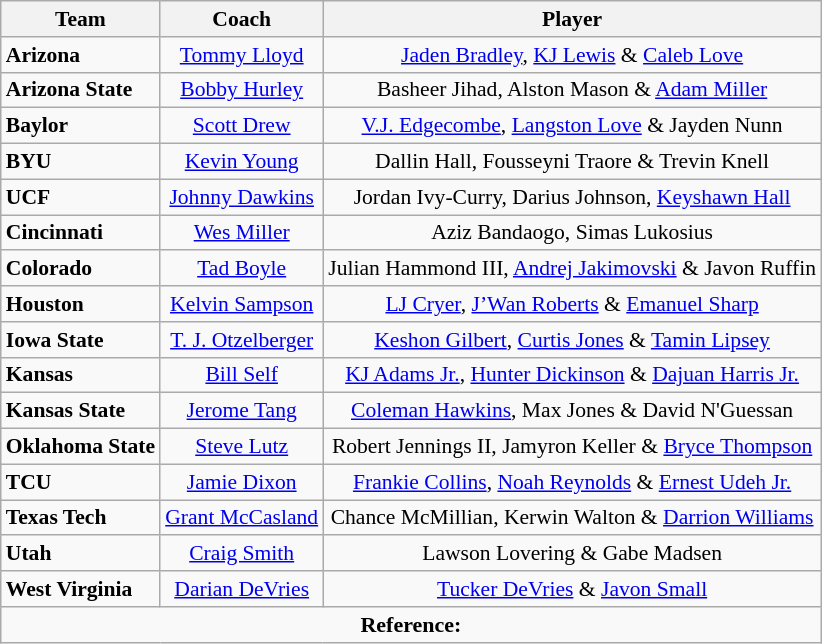<table class="wikitable" style="white-space:nowrap; font-size:90%;">
<tr>
<th><strong>Team</strong></th>
<th>Coach</th>
<th>Player</th>
</tr>
<tr>
<td><strong>Arizona</strong></td>
<td align="center"><a href='#'>Tommy Lloyd</a></td>
<td align="center"><a href='#'>Jaden Bradley</a>, <a href='#'>KJ Lewis</a> & <a href='#'>Caleb Love</a></td>
</tr>
<tr>
<td><strong>Arizona State</strong></td>
<td align="center"><a href='#'>Bobby Hurley</a></td>
<td align="center">Basheer Jihad, Alston Mason & <a href='#'>Adam Miller</a></td>
</tr>
<tr>
<td><strong>Baylor</strong></td>
<td align="center"><a href='#'>Scott Drew</a></td>
<td align="center"><a href='#'>V.J. Edgecombe</a>, <a href='#'>Langston Love</a> & Jayden Nunn</td>
</tr>
<tr>
<td><strong>BYU</strong></td>
<td align="center"><a href='#'>Kevin Young</a></td>
<td align="center">Dallin Hall, Fousseyni Traore & Trevin Knell</td>
</tr>
<tr>
<td><strong>UCF</strong></td>
<td align="center"><a href='#'>Johnny Dawkins</a></td>
<td align="center">Jordan Ivy-Curry, Darius Johnson, <a href='#'>Keyshawn Hall</a></td>
</tr>
<tr>
<td><strong>Cincinnati</strong></td>
<td align="center"><a href='#'>Wes Miller</a></td>
<td align="center">Aziz Bandaogo, Simas Lukosius</td>
</tr>
<tr>
<td><strong>Colorado</strong></td>
<td align="center"><a href='#'>Tad Boyle</a></td>
<td align="center">Julian Hammond III, <a href='#'>Andrej Jakimovski</a> & Javon Ruffin</td>
</tr>
<tr>
<td><strong>Houston</strong></td>
<td align="center"><a href='#'>Kelvin Sampson</a></td>
<td align="center"><a href='#'>LJ Cryer</a>, <a href='#'>J’Wan Roberts</a> & <a href='#'>Emanuel Sharp</a></td>
</tr>
<tr>
<td><strong>Iowa State</strong></td>
<td align="center"><a href='#'>T. J. Otzelberger</a></td>
<td align="center"><a href='#'>Keshon Gilbert</a>, <a href='#'>Curtis Jones</a> & <a href='#'>Tamin Lipsey</a></td>
</tr>
<tr>
<td><strong>Kansas</strong></td>
<td align="center"><a href='#'>Bill Self</a></td>
<td align="center"><a href='#'>KJ Adams Jr.</a>, <a href='#'>Hunter Dickinson</a> & <a href='#'>Dajuan Harris Jr.</a></td>
</tr>
<tr>
<td><strong>Kansas State</strong></td>
<td align="center"><a href='#'>Jerome Tang</a></td>
<td align="center"><a href='#'>Coleman Hawkins</a>, Max Jones & David N'Guessan</td>
</tr>
<tr>
<td><strong>Oklahoma State</strong></td>
<td align="center"><a href='#'>Steve Lutz</a></td>
<td align="center">Robert Jennings II, Jamyron Keller & <a href='#'>Bryce Thompson</a></td>
</tr>
<tr>
<td><strong>TCU</strong></td>
<td align="center"><a href='#'>Jamie Dixon</a></td>
<td align="center"><a href='#'>Frankie Collins</a>, <a href='#'>Noah Reynolds</a> & <a href='#'>Ernest Udeh Jr.</a></td>
</tr>
<tr>
<td><strong>Texas Tech</strong></td>
<td align="center"><a href='#'>Grant McCasland</a></td>
<td align="center">Chance McMillian, Kerwin Walton & <a href='#'>Darrion Williams</a></td>
</tr>
<tr>
<td><strong>Utah</strong></td>
<td align="center"><a href='#'>Craig Smith</a></td>
<td align="center">Lawson Lovering & Gabe Madsen</td>
</tr>
<tr>
<td><strong>West Virginia</strong></td>
<td align="center"><a href='#'>Darian DeVries</a></td>
<td align="center"><a href='#'>Tucker DeVries</a> & <a href='#'>Javon Small</a></td>
</tr>
<tr>
<td colspan="3" style="font-size:11pt; text-align:center;"><strong>Reference:</strong></td>
</tr>
</table>
